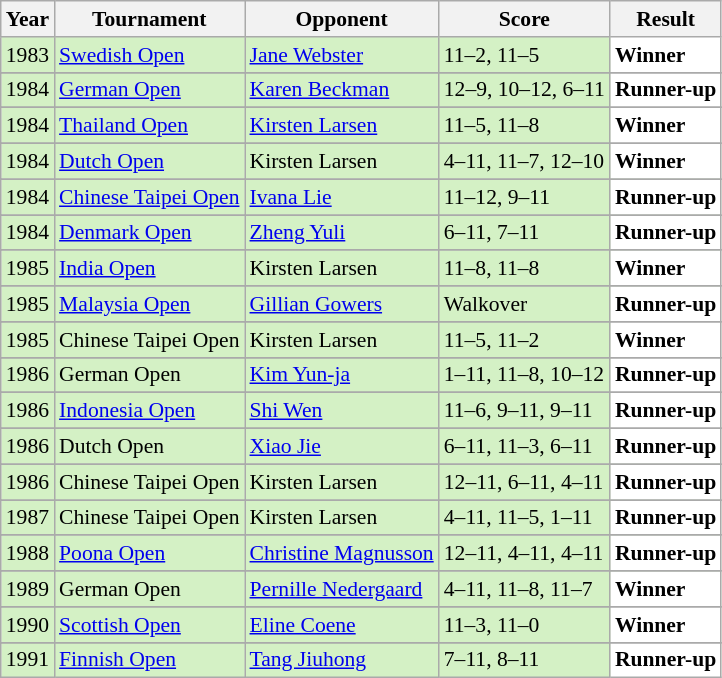<table class="sortable wikitable" style="font-size: 90%;">
<tr>
<th>Year</th>
<th>Tournament</th>
<th>Opponent</th>
<th>Score</th>
<th>Result</th>
</tr>
<tr style="background:#D4F1C5">
<td align="center">1983</td>
<td align="left"><a href='#'>Swedish Open</a></td>
<td align="left"> <a href='#'>Jane Webster</a></td>
<td align="left">11–2, 11–5</td>
<td style="text-align:left; background:white"> <strong>Winner</strong></td>
</tr>
<tr>
</tr>
<tr style="background:#D4F1C5">
<td align="center">1984</td>
<td align="left"><a href='#'>German Open</a></td>
<td align="left"> <a href='#'>Karen Beckman</a></td>
<td align="left">12–9, 10–12, 6–11</td>
<td style="text-align:left; background:white"> <strong>Runner-up</strong></td>
</tr>
<tr>
</tr>
<tr style="background:#D4F1C5">
<td align="center">1984</td>
<td align="left"><a href='#'>Thailand Open</a></td>
<td align="left"> <a href='#'>Kirsten Larsen</a></td>
<td align="left">11–5, 11–8</td>
<td style="text-align:left; background:white"> <strong>Winner</strong></td>
</tr>
<tr>
</tr>
<tr style="background:#D4F1C5">
<td align="center">1984</td>
<td align="left"><a href='#'>Dutch Open</a></td>
<td align="left"> Kirsten Larsen</td>
<td align="left">4–11, 11–7, 12–10</td>
<td style="text-align:left; background:white"> <strong>Winner</strong></td>
</tr>
<tr>
</tr>
<tr style="background:#D4F1C5">
<td align="center">1984</td>
<td align="left"><a href='#'>Chinese Taipei Open</a></td>
<td align="left"> <a href='#'>Ivana Lie</a></td>
<td align="left">11–12, 9–11</td>
<td style="text-align:left; background:white"> <strong>Runner-up</strong></td>
</tr>
<tr>
</tr>
<tr style="background:#D4F1C5">
<td align="center">1984</td>
<td align="left"><a href='#'>Denmark Open</a></td>
<td align="left"> <a href='#'>Zheng Yuli</a></td>
<td align="left">6–11, 7–11</td>
<td style="text-align:left; background:white"> <strong>Runner-up</strong></td>
</tr>
<tr>
</tr>
<tr style="background:#D4F1C5">
<td align="center">1985</td>
<td align="left"><a href='#'>India Open</a></td>
<td align="left"> Kirsten Larsen</td>
<td align="left">11–8, 11–8</td>
<td style="text-align:left; background:white"> <strong>Winner</strong></td>
</tr>
<tr>
</tr>
<tr style="background:#D4F1C5">
<td align="center">1985</td>
<td align="left"><a href='#'>Malaysia Open</a></td>
<td align="left"> <a href='#'>Gillian Gowers</a></td>
<td align="left">Walkover</td>
<td style="text-align:left; background:white"> <strong>Runner-up</strong></td>
</tr>
<tr>
</tr>
<tr style="background:#D4F1C5">
<td align="center">1985</td>
<td align="left">Chinese Taipei Open</td>
<td align="left"> Kirsten Larsen</td>
<td align="left">11–5, 11–2</td>
<td style="text-align:left; background:white"> <strong>Winner</strong></td>
</tr>
<tr>
</tr>
<tr style="background:#D4F1C5">
<td align="center">1986</td>
<td align="left">German Open</td>
<td align="left"> <a href='#'>Kim Yun-ja</a></td>
<td align="left">1–11, 11–8, 10–12</td>
<td style="text-align:left; background:white"> <strong>Runner-up</strong></td>
</tr>
<tr>
</tr>
<tr style="background:#D4F1C5">
<td align="center">1986</td>
<td align="left"><a href='#'>Indonesia Open</a></td>
<td align="left"> <a href='#'>Shi Wen</a></td>
<td align="left">11–6, 9–11, 9–11</td>
<td style="text-align:left; background:white"> <strong>Runner-up</strong></td>
</tr>
<tr>
</tr>
<tr style="background:#D4F1C5">
<td align="center">1986</td>
<td align="left">Dutch Open</td>
<td align="left"> <a href='#'>Xiao Jie</a></td>
<td align="left">6–11, 11–3, 6–11</td>
<td style="text-align:left; background:white"> <strong>Runner-up</strong></td>
</tr>
<tr>
</tr>
<tr style="background:#D4F1C5">
<td align="center">1986</td>
<td align="left">Chinese Taipei Open</td>
<td align="left"> Kirsten Larsen</td>
<td align="left">12–11, 6–11, 4–11</td>
<td style="text-align:left; background:white"> <strong>Runner-up</strong></td>
</tr>
<tr>
</tr>
<tr style="background:#D4F1C5">
<td align="center">1987</td>
<td align="left">Chinese Taipei Open</td>
<td align="left"> Kirsten Larsen</td>
<td align="left">4–11, 11–5, 1–11</td>
<td style="text-align:left; background:white"> <strong>Runner-up</strong></td>
</tr>
<tr>
</tr>
<tr style="background:#D4F1C5">
<td align="center">1988</td>
<td align="left"><a href='#'>Poona Open</a></td>
<td align="left"> <a href='#'>Christine Magnusson</a></td>
<td align="left">12–11, 4–11, 4–11</td>
<td style="text-align:left; background:white"> <strong>Runner-up</strong></td>
</tr>
<tr>
</tr>
<tr style="background:#D4F1C5">
<td align="center">1989</td>
<td align="left">German Open</td>
<td align="left"> <a href='#'>Pernille Nedergaard</a></td>
<td align="left">4–11, 11–8, 11–7</td>
<td style="text-align:left; background:white"> <strong>Winner</strong></td>
</tr>
<tr>
</tr>
<tr style="background:#D4F1C5">
<td align="center">1990</td>
<td align="left"><a href='#'>Scottish Open</a></td>
<td align="left"> <a href='#'>Eline Coene</a></td>
<td align="left">11–3, 11–0</td>
<td style="text-align:left; background:white"> <strong>Winner</strong></td>
</tr>
<tr>
</tr>
<tr style="background:#D4F1C5">
<td align="center">1991</td>
<td align="left"><a href='#'>Finnish Open</a></td>
<td align="left"> <a href='#'>Tang Jiuhong</a></td>
<td align="left">7–11, 8–11</td>
<td style="text-align:left; background:white"> <strong>Runner-up</strong></td>
</tr>
</table>
